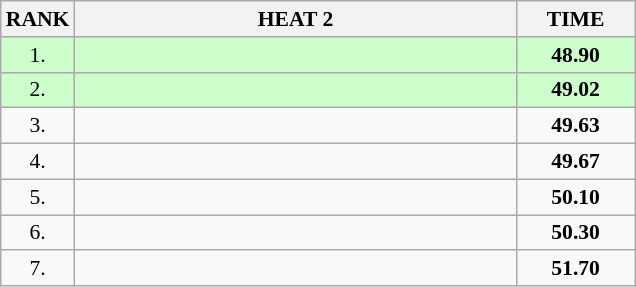<table class="wikitable" style="border-collapse: collapse; font-size: 90%;">
<tr>
<th>RANK</th>
<th style="width: 20em">HEAT 2</th>
<th style="width: 5em">TIME</th>
</tr>
<tr style="background:#ccffcc;">
<td align="center">1.</td>
<td></td>
<td align="center"><strong>48.90</strong></td>
</tr>
<tr style="background:#ccffcc;">
<td align="center">2.</td>
<td></td>
<td align="center"><strong>49.02</strong></td>
</tr>
<tr>
<td align="center">3.</td>
<td></td>
<td align="center"><strong>49.63</strong></td>
</tr>
<tr>
<td align="center">4.</td>
<td></td>
<td align="center"><strong>49.67</strong></td>
</tr>
<tr>
<td align="center">5.</td>
<td></td>
<td align="center"><strong>50.10</strong></td>
</tr>
<tr>
<td align="center">6.</td>
<td></td>
<td align="center"><strong>50.30</strong></td>
</tr>
<tr>
<td align="center">7.</td>
<td></td>
<td align="center"><strong>51.70</strong></td>
</tr>
</table>
